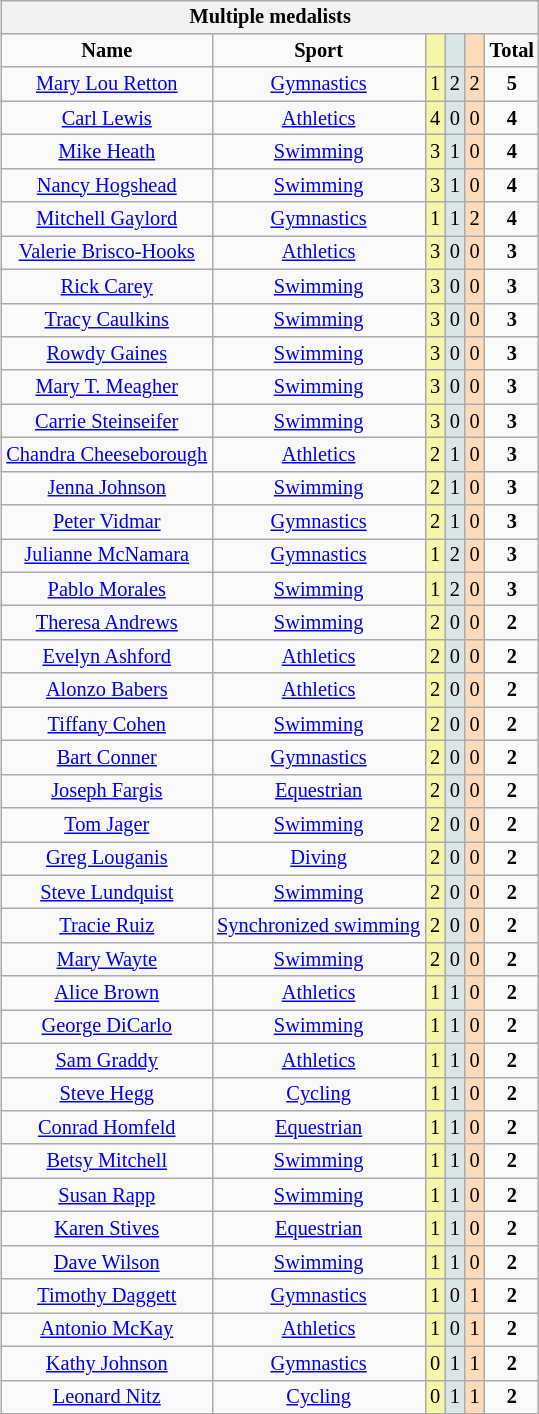<table class=wikitable style="font-size:85%; float:right;text-align:center">
<tr bgcolor=EFEFEF>
<th colspan=7>Multiple medalists</th>
</tr>
<tr>
<td><strong>Name</strong></td>
<td><strong>Sport</strong></td>
<td bgcolor=F7F6A8></td>
<td bgcolor=DCE5E5></td>
<td bgcolor=FFDAB9></td>
<td><strong>Total</strong></td>
</tr>
<tr>
<td><a href='#'>Mary Lou Retton</a></td>
<td><a href='#'>Gymnastics</a></td>
<td bgcolor=F7F6A8>1</td>
<td bgcolor=DCE5E5>2</td>
<td bgcolor=FFDAB9>2</td>
<td><strong>5</strong></td>
</tr>
<tr>
<td><a href='#'>Carl Lewis</a></td>
<td><a href='#'>Athletics</a></td>
<td bgcolor=F7F6A8>4</td>
<td bgcolor=DCE5E5>0</td>
<td bgcolor=FFDAB9>0</td>
<td><strong>4</strong></td>
</tr>
<tr>
<td><a href='#'>Mike Heath</a></td>
<td><a href='#'>Swimming</a></td>
<td bgcolor=F7F6A8>3</td>
<td bgcolor=DCE5E5>1</td>
<td bgcolor=FFDAB9>0</td>
<td><strong>4</strong></td>
</tr>
<tr>
<td><a href='#'>Nancy Hogshead</a></td>
<td><a href='#'>Swimming</a></td>
<td bgcolor=F7F6A8>3</td>
<td bgcolor=DCE5E5>1</td>
<td bgcolor=FFDAB9>0</td>
<td><strong>4</strong></td>
</tr>
<tr>
<td><a href='#'>Mitchell Gaylord</a></td>
<td><a href='#'>Gymnastics</a></td>
<td bgcolor=F7F6A8>1</td>
<td bgcolor=DCE5E5>1</td>
<td bgcolor=FFDAB9>2</td>
<td><strong>4</strong></td>
</tr>
<tr>
<td><a href='#'>Valerie Brisco-Hooks</a></td>
<td><a href='#'>Athletics</a></td>
<td bgcolor=F7F6A8>3</td>
<td bgcolor=DCE5E5>0</td>
<td bgcolor=FFDAB9>0</td>
<td><strong>3</strong></td>
</tr>
<tr>
<td><a href='#'>Rick Carey</a></td>
<td><a href='#'>Swimming</a></td>
<td bgcolor=F7F6A8>3</td>
<td bgcolor=DCE5E5>0</td>
<td bgcolor=FFDAB9>0</td>
<td><strong>3</strong></td>
</tr>
<tr>
<td><a href='#'>Tracy Caulkins</a></td>
<td><a href='#'>Swimming</a></td>
<td bgcolor=F7F6A8>3</td>
<td bgcolor=DCE5E5>0</td>
<td bgcolor=FFDAB9>0</td>
<td><strong>3</strong></td>
</tr>
<tr>
<td><a href='#'>Rowdy Gaines</a></td>
<td><a href='#'>Swimming</a></td>
<td bgcolor=F7F6A8>3</td>
<td bgcolor=DCE5E5>0</td>
<td bgcolor=FFDAB9>0</td>
<td><strong>3</strong></td>
</tr>
<tr>
<td><a href='#'>Mary T. Meagher</a></td>
<td><a href='#'>Swimming</a></td>
<td bgcolor=F7F6A8>3</td>
<td bgcolor=DCE5E5>0</td>
<td bgcolor=FFDAB9>0</td>
<td><strong>3</strong></td>
</tr>
<tr>
<td><a href='#'>Carrie Steinseifer</a></td>
<td><a href='#'>Swimming</a></td>
<td bgcolor=F7F6A8>3</td>
<td bgcolor=DCE5E5>0</td>
<td bgcolor=FFDAB9>0</td>
<td><strong>3</strong></td>
</tr>
<tr>
<td><a href='#'>Chandra Cheeseborough</a></td>
<td><a href='#'>Athletics</a></td>
<td bgcolor=F7F6A8>2</td>
<td bgcolor=DCE5E5>1</td>
<td bgcolor=FFDAB9>0</td>
<td><strong>3</strong></td>
</tr>
<tr>
<td><a href='#'>Jenna Johnson</a></td>
<td><a href='#'>Swimming</a></td>
<td bgcolor=F7F6A8>2</td>
<td bgcolor=DCE5E5>1</td>
<td bgcolor=FFDAB9>0</td>
<td><strong>3</strong></td>
</tr>
<tr>
<td><a href='#'>Peter Vidmar</a></td>
<td><a href='#'>Gymnastics</a></td>
<td bgcolor=F7F6A8>2</td>
<td bgcolor=DCE5E5>1</td>
<td bgcolor=FFDAB9>0</td>
<td><strong>3</strong></td>
</tr>
<tr>
<td><a href='#'>Julianne McNamara</a></td>
<td><a href='#'>Gymnastics</a></td>
<td bgcolor=F7F6A8>1</td>
<td bgcolor=DCE5E5>2</td>
<td bgcolor=FFDAB9>0</td>
<td><strong>3</strong></td>
</tr>
<tr>
<td><a href='#'>Pablo Morales</a></td>
<td><a href='#'>Swimming</a></td>
<td bgcolor=F7F6A8>1</td>
<td bgcolor=DCE5E5>2</td>
<td bgcolor=FFDAB9>0</td>
<td><strong>3</strong></td>
</tr>
<tr>
<td><a href='#'>Theresa Andrews</a></td>
<td><a href='#'>Swimming</a></td>
<td bgcolor=F7F6A8>2</td>
<td bgcolor=DCE5E5>0</td>
<td bgcolor=FFDAB9>0</td>
<td><strong>2</strong></td>
</tr>
<tr>
<td><a href='#'>Evelyn Ashford</a></td>
<td><a href='#'>Athletics</a></td>
<td bgcolor=F7F6A8>2</td>
<td bgcolor=DCE5E5>0</td>
<td bgcolor=FFDAB9>0</td>
<td><strong>2</strong></td>
</tr>
<tr>
<td><a href='#'>Alonzo Babers</a></td>
<td><a href='#'>Athletics</a></td>
<td bgcolor=F7F6A8>2</td>
<td bgcolor=DCE5E5>0</td>
<td bgcolor=FFDAB9>0</td>
<td><strong>2</strong></td>
</tr>
<tr>
<td><a href='#'>Tiffany Cohen</a></td>
<td><a href='#'>Swimming</a></td>
<td bgcolor=F7F6A8>2</td>
<td bgcolor=DCE5E5>0</td>
<td bgcolor=FFDAB9>0</td>
<td><strong>2</strong></td>
</tr>
<tr>
<td><a href='#'>Bart Conner</a></td>
<td><a href='#'>Gymnastics</a></td>
<td bgcolor=F7F6A8>2</td>
<td bgcolor=DCE5E5>0</td>
<td bgcolor=FFDAB9>0</td>
<td><strong>2</strong></td>
</tr>
<tr>
<td><a href='#'>Joseph Fargis</a></td>
<td><a href='#'>Equestrian</a></td>
<td bgcolor=F7F6A8>2</td>
<td bgcolor=DCE5E5>0</td>
<td bgcolor=FFDAB9>0</td>
<td><strong>2</strong></td>
</tr>
<tr>
<td><a href='#'>Tom Jager</a></td>
<td><a href='#'>Swimming</a></td>
<td bgcolor=F7F6A8>2</td>
<td bgcolor=DCE5E5>0</td>
<td bgcolor=FFDAB9>0</td>
<td><strong>2</strong></td>
</tr>
<tr>
<td><a href='#'>Greg Louganis</a></td>
<td><a href='#'>Diving</a></td>
<td bgcolor=F7F6A8>2</td>
<td bgcolor=DCE5E5>0</td>
<td bgcolor=FFDAB9>0</td>
<td><strong>2</strong></td>
</tr>
<tr>
<td><a href='#'>Steve Lundquist</a></td>
<td><a href='#'>Swimming</a></td>
<td bgcolor=F7F6A8>2</td>
<td bgcolor=DCE5E5>0</td>
<td bgcolor=FFDAB9>0</td>
<td><strong>2</strong></td>
</tr>
<tr>
<td><a href='#'>Tracie Ruiz</a></td>
<td><a href='#'>Synchronized swimming</a></td>
<td bgcolor=F7F6A8>2</td>
<td bgcolor=DCE5E5>0</td>
<td bgcolor=FFDAB9>0</td>
<td><strong>2</strong></td>
</tr>
<tr>
<td><a href='#'>Mary Wayte</a></td>
<td><a href='#'>Swimming</a></td>
<td bgcolor=F7F6A8>2</td>
<td bgcolor=DCE5E5>0</td>
<td bgcolor=FFDAB9>0</td>
<td><strong>2</strong></td>
</tr>
<tr>
<td><a href='#'>Alice Brown</a></td>
<td><a href='#'>Athletics</a></td>
<td bgcolor=F7F6A8>1</td>
<td bgcolor=DCE5E5>1</td>
<td bgcolor=FFDAB9>0</td>
<td><strong>2</strong></td>
</tr>
<tr>
<td><a href='#'>George DiCarlo</a></td>
<td><a href='#'>Swimming</a></td>
<td bgcolor=F7F6A8>1</td>
<td bgcolor=DCE5E5>1</td>
<td bgcolor=FFDAB9>0</td>
<td><strong>2</strong></td>
</tr>
<tr>
<td><a href='#'>Sam Graddy</a></td>
<td><a href='#'>Athletics</a></td>
<td bgcolor=F7F6A8>1</td>
<td bgcolor=DCE5E5>1</td>
<td bgcolor=FFDAB9>0</td>
<td><strong>2</strong></td>
</tr>
<tr>
<td><a href='#'>Steve Hegg</a></td>
<td><a href='#'>Cycling</a></td>
<td bgcolor=F7F6A8>1</td>
<td bgcolor=DCE5E5>1</td>
<td bgcolor=FFDAB9>0</td>
<td><strong>2</strong></td>
</tr>
<tr>
<td><a href='#'>Conrad Homfeld</a></td>
<td><a href='#'>Equestrian</a></td>
<td bgcolor=F7F6A8>1</td>
<td bgcolor=DCE5E5>1</td>
<td bgcolor=FFDAB9>0</td>
<td><strong>2</strong></td>
</tr>
<tr>
<td><a href='#'>Betsy Mitchell</a></td>
<td><a href='#'>Swimming</a></td>
<td bgcolor=F7F6A8>1</td>
<td bgcolor=DCE5E5>1</td>
<td bgcolor=FFDAB9>0</td>
<td><strong>2</strong></td>
</tr>
<tr>
<td><a href='#'>Susan Rapp</a></td>
<td><a href='#'>Swimming</a></td>
<td bgcolor=F7F6A8>1</td>
<td bgcolor=DCE5E5>1</td>
<td bgcolor=FFDAB9>0</td>
<td><strong>2</strong></td>
</tr>
<tr>
<td><a href='#'>Karen Stives</a></td>
<td><a href='#'>Equestrian</a></td>
<td bgcolor=F7F6A8>1</td>
<td bgcolor=DCE5E5>1</td>
<td bgcolor=FFDAB9>0</td>
<td><strong>2</strong></td>
</tr>
<tr>
<td><a href='#'>Dave Wilson</a></td>
<td><a href='#'>Swimming</a></td>
<td bgcolor=F7F6A8>1</td>
<td bgcolor=DCE5E5>1</td>
<td bgcolor=FFDAB9>0</td>
<td><strong>2</strong></td>
</tr>
<tr>
<td><a href='#'>Timothy Daggett</a></td>
<td><a href='#'>Gymnastics</a></td>
<td bgcolor=F7F6A8>1</td>
<td bgcolor=DCE5E5>0</td>
<td bgcolor=FFDAB9>1</td>
<td><strong>2</strong></td>
</tr>
<tr>
<td><a href='#'>Antonio McKay</a></td>
<td><a href='#'>Athletics</a></td>
<td bgcolor=F7F6A8>1</td>
<td bgcolor=DCE5E5>0</td>
<td bgcolor=FFDAB9>1</td>
<td><strong>2</strong></td>
</tr>
<tr>
<td><a href='#'>Kathy Johnson</a></td>
<td><a href='#'>Gymnastics</a></td>
<td bgcolor=F7F6A8>0</td>
<td bgcolor=DCE5E5>1</td>
<td bgcolor=FFDAB9>1</td>
<td><strong>2</strong></td>
</tr>
<tr>
<td><a href='#'>Leonard Nitz</a></td>
<td><a href='#'>Cycling</a></td>
<td bgcolor=F7F6A8>0</td>
<td bgcolor=DCE5E5>1</td>
<td bgcolor=FFDAB9>1</td>
<td><strong>2</strong></td>
</tr>
</table>
